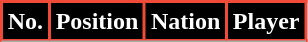<table class="wikitable sortable">
<tr>
<th style="background:black; color:white; border:2px solid #F04B38;;" scope="col">No.</th>
<th style="background:black; color:white; border:2px solid #F04B38;;" scope="col">Position</th>
<th style="background:black; color:white; border:2px solid #F04B38;;" scope="col">Nation</th>
<th style="background:black; color:white; border:2px solid #F04B38;;" scope="col">Player</th>
</tr>
<tr>
</tr>
</table>
